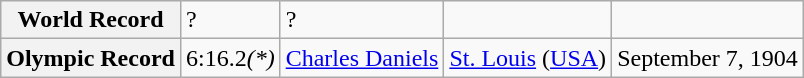<table class="wikitable">
<tr>
<th>World Record</th>
<td>?</td>
<td>?</td>
<td></td>
<td></td>
</tr>
<tr>
<th>Olympic Record</th>
<td>6:16.2<em>(*)</em></td>
<td> <a href='#'>Charles Daniels</a></td>
<td><a href='#'>St. Louis</a> (<a href='#'>USA</a>)</td>
<td>September 7, 1904</td>
</tr>
</table>
